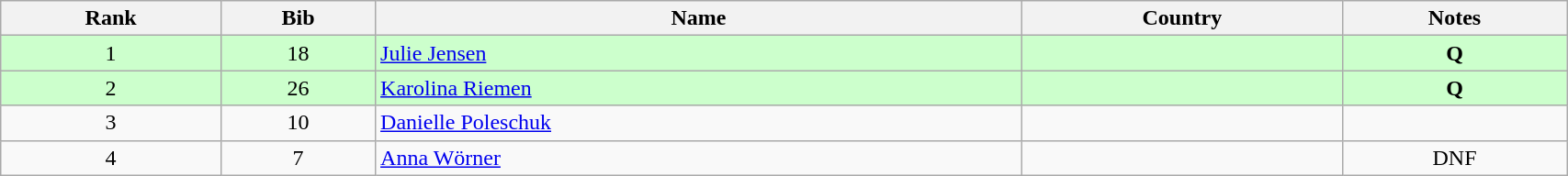<table class="wikitable" style="text-align:center;" width=90%>
<tr>
<th>Rank</th>
<th>Bib</th>
<th>Name</th>
<th>Country</th>
<th>Notes</th>
</tr>
<tr bgcolor="#ccffcc">
<td>1</td>
<td>18</td>
<td align=left><a href='#'>Julie Jensen</a></td>
<td align=left></td>
<td><strong>Q</strong></td>
</tr>
<tr bgcolor="#ccffcc">
<td>2</td>
<td>26</td>
<td align=left><a href='#'>Karolina Riemen</a></td>
<td align=left></td>
<td><strong>Q</strong></td>
</tr>
<tr>
<td>3</td>
<td>10</td>
<td align=left><a href='#'>Danielle Poleschuk</a></td>
<td align=left></td>
<td></td>
</tr>
<tr>
<td>4</td>
<td>7</td>
<td align=left><a href='#'>Anna Wörner</a></td>
<td align=left></td>
<td>DNF</td>
</tr>
</table>
